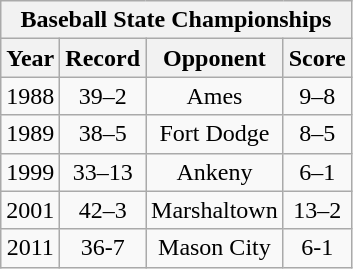<table class=wikitable style="text-align:center">
<tr>
<th colspan="4">Baseball State Championships</th>
</tr>
<tr>
<th>Year</th>
<th>Record</th>
<th>Opponent</th>
<th>Score</th>
</tr>
<tr>
<td>1988</td>
<td>39–2</td>
<td>Ames</td>
<td>9–8</td>
</tr>
<tr>
<td>1989</td>
<td>38–5</td>
<td>Fort Dodge</td>
<td>8–5</td>
</tr>
<tr>
<td>1999</td>
<td>33–13</td>
<td>Ankeny</td>
<td>6–1</td>
</tr>
<tr>
<td>2001</td>
<td>42–3</td>
<td>Marshaltown</td>
<td>13–2</td>
</tr>
<tr>
<td>2011</td>
<td>36-7</td>
<td>Mason City</td>
<td>6-1</td>
</tr>
</table>
